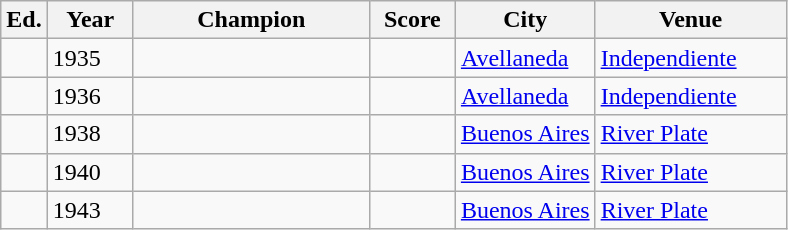<table class="wikitable sortable">
<tr>
<th width= px>Ed.</th>
<th width=50px>Year</th>
<th width=150px>Champion</th>
<th width=50px>Score</th>
<th>City</th>
<th width=120px>Venue</th>
</tr>
<tr>
<td></td>
<td>1935</td>
<td></td>
<td></td>
<td><a href='#'>Avellaneda</a></td>
<td><a href='#'>Independiente</a></td>
</tr>
<tr>
<td></td>
<td>1936</td>
<td></td>
<td></td>
<td><a href='#'>Avellaneda</a></td>
<td><a href='#'>Independiente</a></td>
</tr>
<tr>
<td></td>
<td>1938</td>
<td></td>
<td></td>
<td><a href='#'>Buenos Aires</a></td>
<td><a href='#'>River Plate</a></td>
</tr>
<tr>
<td></td>
<td>1940</td>
<td></td>
<td></td>
<td><a href='#'>Buenos Aires</a></td>
<td><a href='#'>River Plate</a></td>
</tr>
<tr>
<td></td>
<td>1943</td>
<td> </td>
<td></td>
<td><a href='#'>Buenos Aires</a></td>
<td><a href='#'>River Plate</a></td>
</tr>
</table>
